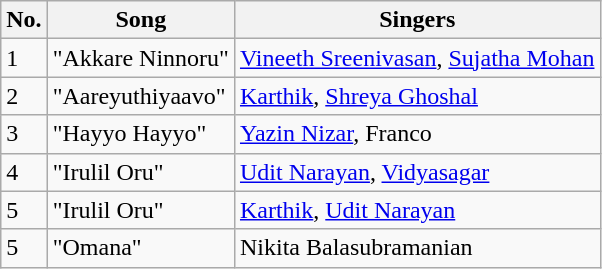<table class="wikitable" it's>
<tr>
<th>No.</th>
<th>Song</th>
<th>Singers</th>
</tr>
<tr>
<td>1</td>
<td>"Akkare Ninnoru"</td>
<td><a href='#'>Vineeth Sreenivasan</a>, <a href='#'>Sujatha Mohan</a></td>
</tr>
<tr>
<td>2</td>
<td>"Aareyuthiyaavo"</td>
<td><a href='#'>Karthik</a>, <a href='#'>Shreya Ghoshal</a></td>
</tr>
<tr>
<td>3</td>
<td>"Hayyo Hayyo"</td>
<td><a href='#'>Yazin Nizar</a>, Franco</td>
</tr>
<tr>
<td>4</td>
<td>"Irulil Oru"</td>
<td><a href='#'>Udit Narayan</a>, <a href='#'>Vidyasagar</a></td>
</tr>
<tr>
<td>5</td>
<td>"Irulil Oru"</td>
<td><a href='#'>Karthik</a>, <a href='#'>Udit Narayan</a></td>
</tr>
<tr>
<td>5</td>
<td>"Omana"</td>
<td>Nikita Balasubramanian</td>
</tr>
</table>
